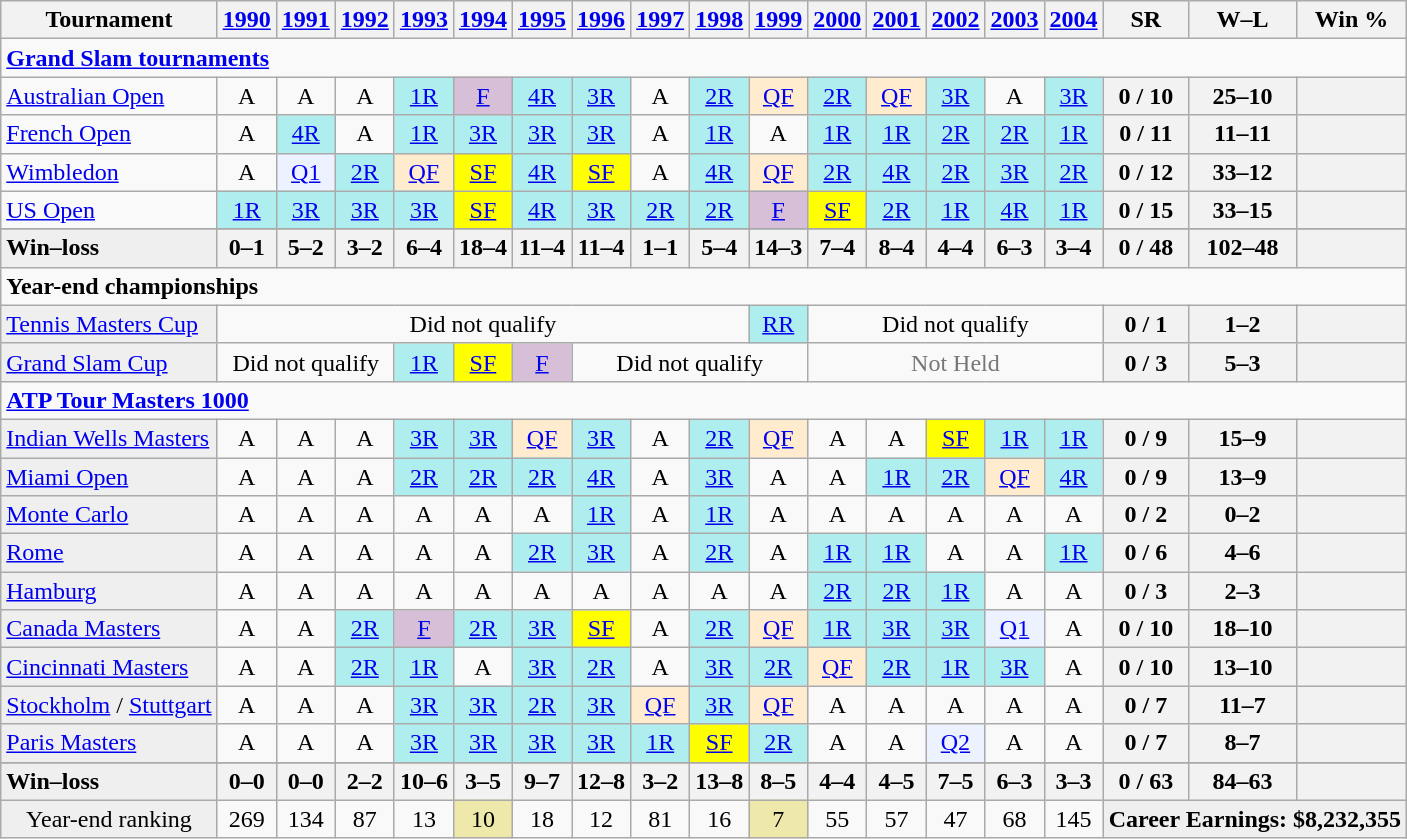<table class=wikitable style=text-align:center>
<tr>
<th>Tournament</th>
<th><a href='#'>1990</a></th>
<th><a href='#'>1991</a></th>
<th><a href='#'>1992</a></th>
<th><a href='#'>1993</a></th>
<th><a href='#'>1994</a></th>
<th><a href='#'>1995</a></th>
<th><a href='#'>1996</a></th>
<th><a href='#'>1997</a></th>
<th><a href='#'>1998</a></th>
<th><a href='#'>1999</a></th>
<th><a href='#'>2000</a></th>
<th><a href='#'>2001</a></th>
<th><a href='#'>2002</a></th>
<th><a href='#'>2003</a></th>
<th><a href='#'>2004</a></th>
<th>SR</th>
<th>W–L</th>
<th>Win %</th>
</tr>
<tr>
<td colspan=25 style=text-align:left><a href='#'><strong>Grand Slam tournaments</strong></a></td>
</tr>
<tr>
<td align=left><a href='#'>Australian Open</a></td>
<td>A</td>
<td>A</td>
<td>A</td>
<td style=background:#afeeee><a href='#'>1R</a></td>
<td style=background:thistle><a href='#'>F</a></td>
<td style=background:#afeeee><a href='#'>4R</a></td>
<td style=background:#afeeee><a href='#'>3R</a></td>
<td>A</td>
<td style=background:#afeeee><a href='#'>2R</a></td>
<td style=background:#ffebcd><a href='#'>QF</a></td>
<td style=background:#afeeee><a href='#'>2R</a></td>
<td style=background:#ffebcd><a href='#'>QF</a></td>
<td style=background:#afeeee><a href='#'>3R</a></td>
<td>A</td>
<td style=background:#afeeee><a href='#'>3R</a></td>
<th>0 / 10</th>
<th>25–10</th>
<th></th>
</tr>
<tr>
<td align=left><a href='#'>French Open</a></td>
<td>A</td>
<td style=background:#afeeee><a href='#'>4R</a></td>
<td>A</td>
<td style=background:#afeeee><a href='#'>1R</a></td>
<td style=background:#afeeee><a href='#'>3R</a></td>
<td style=background:#afeeee><a href='#'>3R</a></td>
<td style=background:#afeeee><a href='#'>3R</a></td>
<td>A</td>
<td style=background:#afeeee><a href='#'>1R</a></td>
<td>A</td>
<td style=background:#afeeee><a href='#'>1R</a></td>
<td style=background:#afeeee><a href='#'>1R</a></td>
<td style=background:#afeeee><a href='#'>2R</a></td>
<td style=background:#afeeee><a href='#'>2R</a></td>
<td style=background:#afeeee><a href='#'>1R</a></td>
<th>0 / 11</th>
<th>11–11</th>
<th></th>
</tr>
<tr>
<td align=left><a href='#'>Wimbledon</a></td>
<td>A</td>
<td style=background:#ecf2ff><a href='#'>Q1</a></td>
<td style=background:#afeeee><a href='#'>2R</a></td>
<td style=background:#ffebcd><a href='#'>QF</a></td>
<td style=background:yellow><a href='#'>SF</a></td>
<td style=background:#afeeee><a href='#'>4R</a></td>
<td style=background:yellow><a href='#'>SF</a></td>
<td>A</td>
<td style=background:#afeeee><a href='#'>4R</a></td>
<td style=background:#ffebcd><a href='#'>QF</a></td>
<td style=background:#afeeee><a href='#'>2R</a></td>
<td style=background:#afeeee><a href='#'>4R</a></td>
<td style=background:#afeeee><a href='#'>2R</a></td>
<td style=background:#afeeee><a href='#'>3R</a></td>
<td style=background:#afeeee><a href='#'>2R</a></td>
<th>0 / 12</th>
<th>33–12</th>
<th></th>
</tr>
<tr>
<td align=left><a href='#'>US Open</a></td>
<td style=background:#afeeee><a href='#'>1R</a></td>
<td style=background:#afeeee><a href='#'>3R</a></td>
<td style=background:#afeeee><a href='#'>3R</a></td>
<td style=background:#afeeee><a href='#'>3R</a></td>
<td style=background:yellow><a href='#'>SF</a></td>
<td style=background:#afeeee><a href='#'>4R</a></td>
<td style=background:#afeeee><a href='#'>3R</a></td>
<td style=background:#afeeee><a href='#'>2R</a></td>
<td style=background:#afeeee><a href='#'>2R</a></td>
<td style=background:thistle><a href='#'>F</a></td>
<td style=background:yellow><a href='#'>SF</a></td>
<td style=background:#afeeee><a href='#'>2R</a></td>
<td style=background:#afeeee><a href='#'>1R</a></td>
<td style=background:#afeeee><a href='#'>4R</a></td>
<td style=background:#afeeee><a href='#'>1R</a></td>
<th>0 / 15</th>
<th>33–15</th>
<th></th>
</tr>
<tr>
</tr>
<tr style=font-weight:bold;background:#efefef>
<td style=text-align:left>Win–loss</td>
<th>0–1</th>
<th>5–2</th>
<th>3–2</th>
<th>6–4</th>
<th>18–4</th>
<th>11–4</th>
<th>11–4</th>
<th>1–1</th>
<th>5–4</th>
<th>14–3</th>
<th>7–4</th>
<th>8–4</th>
<th>4–4</th>
<th>6–3</th>
<th>3–4</th>
<th>0 / 48</th>
<th>102–48</th>
<th></th>
</tr>
<tr>
<td colspan=25 style=text-align:left><strong>Year-end championships</strong></td>
</tr>
<tr>
<td bgcolor=efefef align=left><a href='#'>Tennis Masters Cup</a></td>
<td align="center" colspan="9">Did not qualify</td>
<td align="center" style="background:#afeeee;"><a href='#'>RR</a></td>
<td align="center" colspan="5">Did not qualify</td>
<th>0 / 1</th>
<th>1–2</th>
<th></th>
</tr>
<tr>
<td bgcolor=efefef align=left><a href='#'>Grand Slam Cup</a></td>
<td align="center" colspan="3">Did not qualify</td>
<td align="center" style="background:#afeeee;"><a href='#'>1R</a></td>
<td align="center" style="background:yellow;"><a href='#'>SF</a></td>
<td align="center" style="background:thistle;"><a href='#'>F</a></td>
<td align="center" colspan="4">Did not qualify</td>
<td align="center" colspan="5" style="color:#767676;">Not Held</td>
<th>0 / 3</th>
<th>5–3</th>
<th></th>
</tr>
<tr>
<td colspan=25 style=text-align:left><strong><a href='#'>ATP Tour Masters 1000</a></strong></td>
</tr>
<tr>
<td bgcolor=efefef align=left><a href='#'>Indian Wells Masters</a></td>
<td align="center">A</td>
<td align="center">A</td>
<td align="center">A</td>
<td align="center" style="background:#afeeee;"><a href='#'>3R</a></td>
<td align="center" style="background:#afeeee;"><a href='#'>3R</a></td>
<td align="center" style="background:#ffebcd;"><a href='#'>QF</a></td>
<td align="center" style="background:#afeeee;"><a href='#'>3R</a></td>
<td align="center">A</td>
<td align="center" style="background:#afeeee;"><a href='#'>2R</a></td>
<td align="center" style="background:#ffebcd;"><a href='#'>QF</a></td>
<td align="center">A</td>
<td align="center">A</td>
<td align="center" style="background:yellow;"><a href='#'>SF</a></td>
<td align="center" style="background:#afeeee;"><a href='#'>1R</a></td>
<td align="center" style="background:#afeeee;"><a href='#'>1R</a></td>
<th>0 / 9</th>
<th>15–9</th>
<th></th>
</tr>
<tr>
<td bgcolor=efefef align=left><a href='#'>Miami Open</a></td>
<td align="center">A</td>
<td align="center">A</td>
<td align="center">A</td>
<td align="center" style="background:#afeeee;"><a href='#'>2R</a></td>
<td align="center" style="background:#afeeee;"><a href='#'>2R</a></td>
<td align="center" style="background:#afeeee;"><a href='#'>2R</a></td>
<td align="center" style="background:#afeeee;"><a href='#'>4R</a></td>
<td align="center">A</td>
<td align="center" style="background:#afeeee;"><a href='#'>3R</a></td>
<td align="center">A</td>
<td align="center">A</td>
<td align="center" style="background:#afeeee;"><a href='#'>1R</a></td>
<td align="center" style="background:#afeeee;"><a href='#'>2R</a></td>
<td align="center" style="background:#ffebcd;"><a href='#'>QF</a></td>
<td align="center" style="background:#afeeee;"><a href='#'>4R</a></td>
<th>0 / 9</th>
<th>13–9</th>
<th></th>
</tr>
<tr>
<td bgcolor=efefef align=left><a href='#'>Monte Carlo</a></td>
<td>A</td>
<td>A</td>
<td>A</td>
<td>A</td>
<td>A</td>
<td>A</td>
<td align="center" style="background:#afeeee;"><a href='#'>1R</a></td>
<td>A</td>
<td align="center" style="background:#afeeee;"><a href='#'>1R</a></td>
<td>A</td>
<td>A</td>
<td>A</td>
<td>A</td>
<td>A</td>
<td>A</td>
<th>0 / 2</th>
<th>0–2</th>
<th></th>
</tr>
<tr>
<td bgcolor=efefef align=left><a href='#'>Rome</a></td>
<td>A</td>
<td>A</td>
<td>A</td>
<td>A</td>
<td>A</td>
<td align="center" style="background:#afeeee;"><a href='#'>2R</a></td>
<td align="center" style="background:#afeeee;"><a href='#'>3R</a></td>
<td>A</td>
<td align="center" style="background:#afeeee;"><a href='#'>2R</a></td>
<td>A</td>
<td align="center" style="background:#afeeee;"><a href='#'>1R</a></td>
<td align="center" style="background:#afeeee;"><a href='#'>1R</a></td>
<td>A</td>
<td>A</td>
<td align="center" style="background:#afeeee;"><a href='#'>1R</a></td>
<th>0 / 6</th>
<th>4–6</th>
<th></th>
</tr>
<tr>
<td bgcolor=efefef align=left><a href='#'>Hamburg</a></td>
<td>A</td>
<td>A</td>
<td>A</td>
<td>A</td>
<td>A</td>
<td>A</td>
<td>A</td>
<td>A</td>
<td>A</td>
<td>A</td>
<td align="center" style="background:#afeeee;"><a href='#'>2R</a></td>
<td align="center" style="background:#afeeee;"><a href='#'>2R</a></td>
<td align="center" style="background:#afeeee;"><a href='#'>1R</a></td>
<td>A</td>
<td>A</td>
<th>0 / 3</th>
<th>2–3</th>
<th></th>
</tr>
<tr>
<td bgcolor=efefef align=left><a href='#'>Canada Masters</a></td>
<td>A</td>
<td>A</td>
<td align="center" style="background:#afeeee;"><a href='#'>2R</a></td>
<td align="center" style="background:#D8BFD8;"><a href='#'>F</a></td>
<td align="center" style="background:#afeeee;"><a href='#'>2R</a></td>
<td align="center" style="background:#afeeee;"><a href='#'>3R</a></td>
<td align="center" style="background:yellow;"><a href='#'>SF</a></td>
<td>A</td>
<td align="center" style="background:#afeeee;"><a href='#'>2R</a></td>
<td align="center" style="background:#ffebcd;"><a href='#'>QF</a></td>
<td align="center" style="background:#afeeee;"><a href='#'>1R</a></td>
<td align="center" style="background:#afeeee;"><a href='#'>3R</a></td>
<td align="center" style="background:#afeeee;"><a href='#'>3R</a></td>
<td bgcolor=ecf2ff><a href='#'>Q1</a></td>
<td>A</td>
<th>0 / 10</th>
<th>18–10</th>
<th></th>
</tr>
<tr>
<td bgcolor=efefef align=left><a href='#'>Cincinnati Masters</a></td>
<td>A</td>
<td>A</td>
<td align="center" style="background:#afeeee;"><a href='#'>2R</a></td>
<td align="center" style="background:#afeeee;"><a href='#'>1R</a></td>
<td>A</td>
<td align="center" style="background:#afeeee;"><a href='#'>3R</a></td>
<td align="center" style="background:#afeeee;"><a href='#'>2R</a></td>
<td>A</td>
<td align="center" style="background:#afeeee;"><a href='#'>3R</a></td>
<td align="center" style="background:#afeeee;"><a href='#'>2R</a></td>
<td align="center" style="background:#ffebcd;"><a href='#'>QF</a></td>
<td align="center" style="background:#afeeee;"><a href='#'>2R</a></td>
<td align="center" style="background:#afeeee;"><a href='#'>1R</a></td>
<td align="center" style="background:#afeeee;"><a href='#'>3R</a></td>
<td>A</td>
<th>0 / 10</th>
<th>13–10</th>
<th></th>
</tr>
<tr>
<td bgcolor=efefef align=left><a href='#'>Stockholm</a> / <a href='#'>Stuttgart</a></td>
<td>A</td>
<td>A</td>
<td>A</td>
<td align="center" style="background:#afeeee;"><a href='#'>3R</a></td>
<td align="center" style="background:#afeeee;"><a href='#'>3R</a></td>
<td align="center" style="background:#afeeee;"><a href='#'>2R</a></td>
<td align="center" style="background:#afeeee;"><a href='#'>3R</a></td>
<td align="center" style="background:#ffebcd;"><a href='#'>QF</a></td>
<td align="center" style="background:#afeeee;"><a href='#'>3R</a></td>
<td align="center" style="background:#ffebcd;"><a href='#'>QF</a></td>
<td>A</td>
<td>A</td>
<td>A</td>
<td>A</td>
<td>A</td>
<th>0 / 7</th>
<th>11–7</th>
<th></th>
</tr>
<tr>
<td bgcolor=efefef align=left><a href='#'>Paris Masters</a></td>
<td>A</td>
<td>A</td>
<td>A</td>
<td align="center" style="background:#afeeee;"><a href='#'>3R</a></td>
<td align="center" style="background:#afeeee;"><a href='#'>3R</a></td>
<td align="center" style="background:#afeeee;"><a href='#'>3R</a></td>
<td align="center" style="background:#afeeee;"><a href='#'>3R</a></td>
<td align="center" style="background:#afeeee;"><a href='#'>1R</a></td>
<td align="center" style="background:yellow;"><a href='#'>SF</a></td>
<td align="center" style="background:#afeeee;"><a href='#'>2R</a></td>
<td>A</td>
<td>A</td>
<td bgcolor=ecf2ff><a href='#'>Q2</a></td>
<td>A</td>
<td>A</td>
<th>0 / 7</th>
<th>8–7</th>
<th></th>
</tr>
<tr>
</tr>
<tr style=font-weight:bold;background:#efefef>
<td style=text-align:left>Win–loss</td>
<th>0–0</th>
<th>0–0</th>
<th>2–2</th>
<th>10–6</th>
<th>3–5</th>
<th>9–7</th>
<th>12–8</th>
<th>3–2</th>
<th>13–8</th>
<th>8–5</th>
<th>4–4</th>
<th>4–5</th>
<th>7–5</th>
<th>6–3</th>
<th>3–3</th>
<th>0 / 63</th>
<th>84–63</th>
<th></th>
</tr>
<tr>
<td style="background:#EFEFEF;">Year-end ranking</td>
<td>269</td>
<td>134</td>
<td>87</td>
<td>13</td>
<td style="background:#EEE8AA;">10</td>
<td>18</td>
<td>12</td>
<td>81</td>
<td>16</td>
<td style="background:#EEE8AA;">7</td>
<td>55</td>
<td>57</td>
<td>47</td>
<td>68</td>
<td>145</td>
<td colspan=3 style="background:#EFEFEF;"><strong>Career Earnings: $8,232,355</strong></td>
</tr>
</table>
